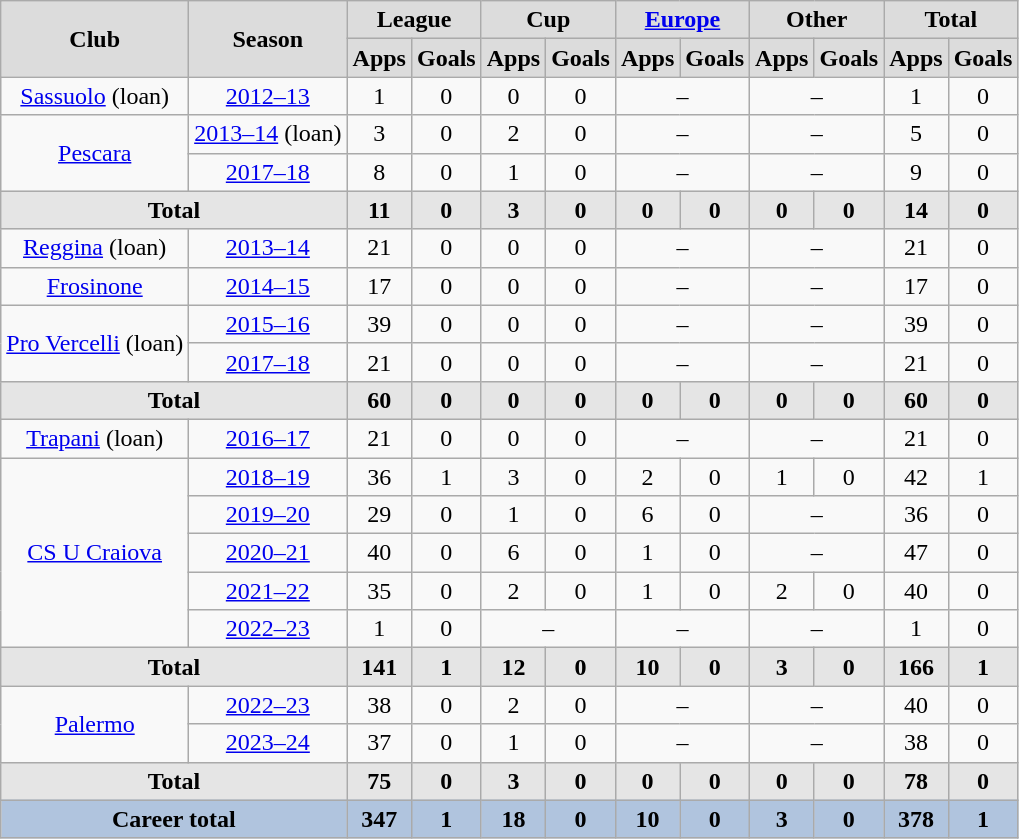<table class="wikitable" style="text-align: center;">
<tr>
<th style="background: #DCDCDC" rowspan=2>Club</th>
<th style="background: #DCDCDC" rowspan=2>Season</th>
<th style="background: #DCDCDC" colspan=2>League</th>
<th style="background: #DCDCDC" colspan=2>Cup</th>
<th style="background: #DCDCDC" colspan=2><a href='#'>Europe</a></th>
<th style="background: #DCDCDC" colspan=2>Other</th>
<th style="background: #DCDCDC" colspan=3>Total</th>
</tr>
<tr>
<th style="background:#dcdcdc">Apps</th>
<th style="background:#dcdcdc">Goals</th>
<th style="background:#dcdcdc">Apps</th>
<th style="background:#dcdcdc">Goals</th>
<th style="background:#dcdcdc">Apps</th>
<th style="background:#dcdcdc">Goals</th>
<th style="background:#dcdcdc">Apps</th>
<th style="background:#dcdcdc">Goals</th>
<th style="background:#dcdcdc">Apps</th>
<th style="background:#dcdcdc">Goals</th>
</tr>
<tr>
<td rowspan=1><a href='#'>Sassuolo</a> (loan)</td>
<td><a href='#'>2012–13</a></td>
<td>1</td>
<td>0</td>
<td>0</td>
<td>0</td>
<td rowspan=1 colspan=2>–</td>
<td rowspan=1 colspan=2>–</td>
<td>1</td>
<td>0</td>
</tr>
<tr>
<td rowspan=2><a href='#'>Pescara</a></td>
<td><a href='#'>2013–14</a> (loan)</td>
<td>3</td>
<td>0</td>
<td>2</td>
<td>0</td>
<td rowspan=1 colspan=2>–</td>
<td rowspan=1 colspan=2>–</td>
<td>5</td>
<td>0</td>
</tr>
<tr>
<td><a href='#'>2017–18</a></td>
<td>8</td>
<td>0</td>
<td>1</td>
<td>0</td>
<td rowspan=1 colspan=2>–</td>
<td rowspan=1 colspan=2>–</td>
<td>9</td>
<td>0</td>
</tr>
<tr>
<th style="background: #E5E5E5" colspan=2>Total</th>
<th style="background:#e5e5e5">11</th>
<th style="background:#e5e5e5">0</th>
<th style="background:#e5e5e5">3</th>
<th style="background:#e5e5e5">0</th>
<th style="background:#e5e5e5">0</th>
<th style="background:#e5e5e5">0</th>
<th style="background:#e5e5e5">0</th>
<th style="background:#e5e5e5">0</th>
<th style="background:#e5e5e5">14</th>
<th style="background:#e5e5e5">0</th>
</tr>
<tr>
<td rowspan=1><a href='#'>Reggina</a> (loan)</td>
<td><a href='#'>2013–14</a></td>
<td>21</td>
<td>0</td>
<td>0</td>
<td>0</td>
<td rowspan=1 colspan=2>–</td>
<td rowspan=1 colspan=2>–</td>
<td>21</td>
<td>0</td>
</tr>
<tr>
<td rowspan=1><a href='#'>Frosinone</a></td>
<td><a href='#'>2014–15</a></td>
<td>17</td>
<td>0</td>
<td>0</td>
<td>0</td>
<td rowspan=1 colspan=2>–</td>
<td rowspan=1 colspan=2>–</td>
<td>17</td>
<td>0</td>
</tr>
<tr>
<td rowspan=2><a href='#'>Pro Vercelli</a> (loan)</td>
<td><a href='#'>2015–16</a></td>
<td>39</td>
<td>0</td>
<td>0</td>
<td>0</td>
<td rowspan=1 colspan=2>–</td>
<td rowspan=1 colspan=2>–</td>
<td>39</td>
<td>0</td>
</tr>
<tr>
<td><a href='#'>2017–18</a></td>
<td>21</td>
<td>0</td>
<td>0</td>
<td>0</td>
<td rowspan=1 colspan=2>–</td>
<td rowspan=1 colspan=2>–</td>
<td>21</td>
<td>0</td>
</tr>
<tr>
<th style="background: #E5E5E5" colspan=2>Total</th>
<th style="background:#e5e5e5">60</th>
<th style="background:#e5e5e5">0</th>
<th style="background:#e5e5e5">0</th>
<th style="background:#e5e5e5">0</th>
<th style="background:#e5e5e5">0</th>
<th style="background:#e5e5e5">0</th>
<th style="background:#e5e5e5">0</th>
<th style="background:#e5e5e5">0</th>
<th style="background:#e5e5e5">60</th>
<th style="background:#e5e5e5">0</th>
</tr>
<tr>
<td rowspan=1><a href='#'>Trapani</a> (loan)</td>
<td><a href='#'>2016–17</a></td>
<td>21</td>
<td>0</td>
<td>0</td>
<td>0</td>
<td rowspan=1 colspan=2>–</td>
<td rowspan=1 colspan=2>–</td>
<td>21</td>
<td>0</td>
</tr>
<tr>
<td rowspan=5><a href='#'>CS U Craiova</a></td>
<td><a href='#'>2018–19</a></td>
<td>36</td>
<td>1</td>
<td>3</td>
<td>0</td>
<td>2</td>
<td>0</td>
<td>1</td>
<td>0</td>
<td>42</td>
<td>1</td>
</tr>
<tr>
<td><a href='#'>2019–20</a></td>
<td>29</td>
<td>0</td>
<td>1</td>
<td>0</td>
<td>6</td>
<td>0</td>
<td rowspan=1 colspan=2>–</td>
<td>36</td>
<td>0</td>
</tr>
<tr>
<td><a href='#'>2020–21</a></td>
<td>40</td>
<td>0</td>
<td>6</td>
<td>0</td>
<td>1</td>
<td>0</td>
<td rowspan=1 colspan=2>–</td>
<td>47</td>
<td>0</td>
</tr>
<tr>
<td><a href='#'>2021–22</a></td>
<td>35</td>
<td>0</td>
<td>2</td>
<td>0</td>
<td>1</td>
<td>0</td>
<td>2</td>
<td>0</td>
<td>40</td>
<td>0</td>
</tr>
<tr>
<td><a href='#'>2022–23</a></td>
<td>1</td>
<td>0</td>
<td rowspan=1 colspan=2>–</td>
<td rowspan=1 colspan=2>–</td>
<td rowspan=1 colspan=2>–</td>
<td>1</td>
<td>0</td>
</tr>
<tr>
<th style="background: #E5E5E5" colspan=2>Total</th>
<th style="background:#e5e5e5">141</th>
<th style="background:#e5e5e5">1</th>
<th style="background:#e5e5e5">12</th>
<th style="background:#e5e5e5">0</th>
<th style="background:#e5e5e5">10</th>
<th style="background:#e5e5e5">0</th>
<th style="background:#e5e5e5">3</th>
<th style="background:#e5e5e5">0</th>
<th style="background:#e5e5e5">166</th>
<th style="background:#e5e5e5">1</th>
</tr>
<tr>
<td rowspan=2><a href='#'>Palermo</a></td>
<td><a href='#'>2022–23</a></td>
<td>38</td>
<td>0</td>
<td>2</td>
<td>0</td>
<td rowspan=1 colspan=2>–</td>
<td rowspan=1 colspan=2>–</td>
<td>40</td>
<td>0</td>
</tr>
<tr>
<td><a href='#'>2023–24</a></td>
<td>37</td>
<td>0</td>
<td>1</td>
<td>0</td>
<td rowspan=1 colspan=2>–</td>
<td rowspan=1 colspan=2>–</td>
<td>38</td>
<td>0</td>
</tr>
<tr>
<th style="background: #E5E5E5" colspan=2>Total</th>
<th style="background:#e5e5e5">75</th>
<th style="background:#e5e5e5">0</th>
<th style="background:#e5e5e5">3</th>
<th style="background:#e5e5e5">0</th>
<th style="background:#e5e5e5">0</th>
<th style="background:#e5e5e5">0</th>
<th style="background:#e5e5e5">0</th>
<th style="background:#e5e5e5">0</th>
<th style="background:#e5e5e5">78</th>
<th style="background:#e5e5e5">0</th>
</tr>
<tr>
<th colspan="2" style="background: #b0c4de">Career total</th>
<th style="background:#b0c4de">347</th>
<th style="background:#b0c4de">1</th>
<th style="background:#b0c4de">18</th>
<th style="background:#b0c4de">0</th>
<th style="background:#b0c4de">10</th>
<th style="background:#b0c4de">0</th>
<th style="background:#b0c4de">3</th>
<th style="background:#b0c4de">0</th>
<th style="background:#b0c4de">378</th>
<th style="background:#b0c4de">1</th>
</tr>
</table>
